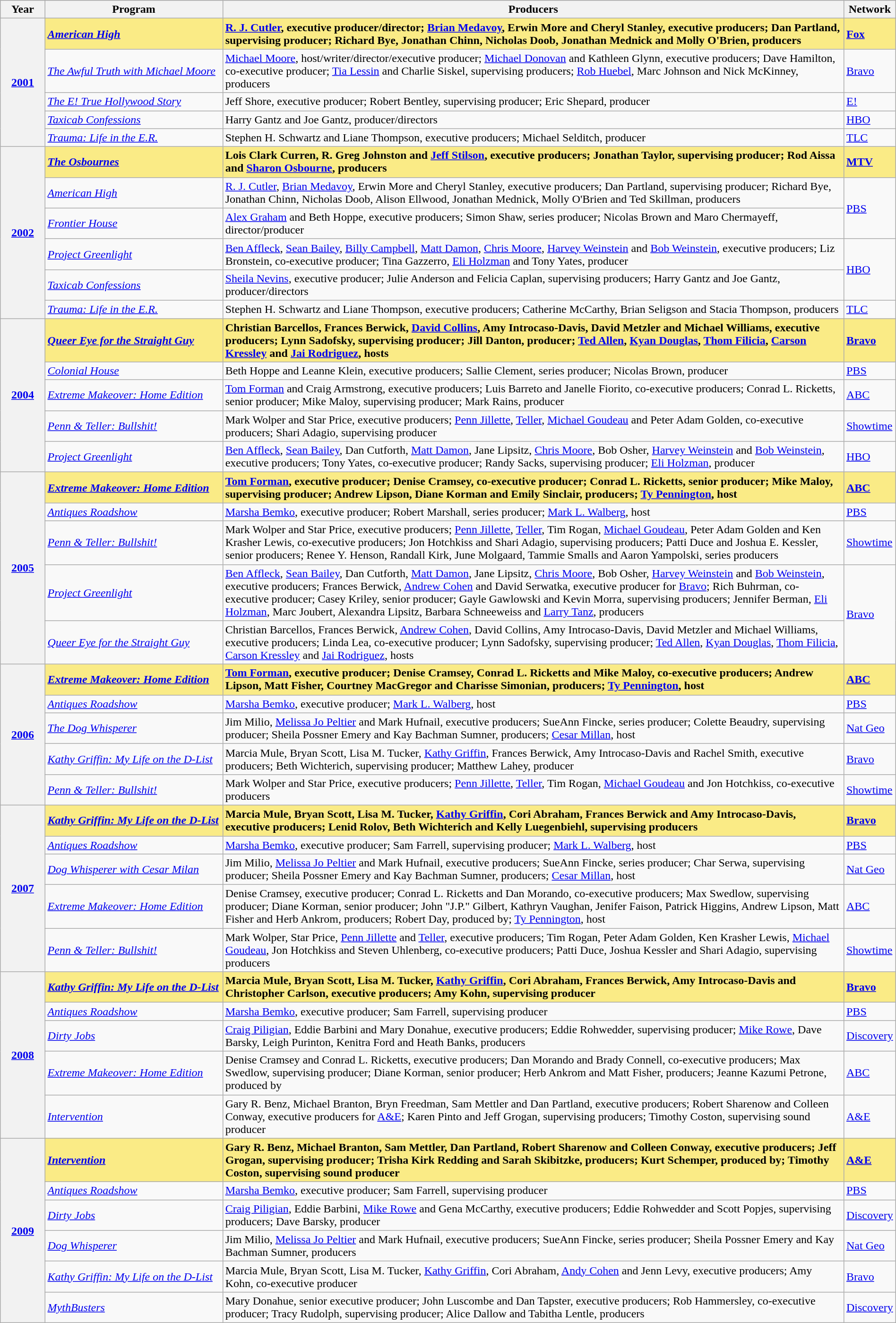<table class="wikitable" style="width:100%">
<tr bgcolor="#bebebe">
<th width="5%">Year</th>
<th width="20%">Program</th>
<th width="70%">Producers</th>
<th width="5%">Network</th>
</tr>
<tr>
<th rowspan="5" style="text-align:center;"><a href='#'>2001</a></th>
<td style="background:#FAEB86;"><em><a href='#'><strong>American High</strong></a></em></td>
<td style="background:#FAEB86;"><strong><a href='#'>R. J. Cutler</a>, executive producer/director; <a href='#'>Brian Medavoy</a>, Erwin More and Cheryl Stanley, executive producers; Dan Partland, supervising producer; Richard Bye, Jonathan Chinn, Nicholas Doob, Jonathan Mednick and Molly O'Brien, producers</strong></td>
<td style="background:#FAEB86;"><a href='#'><strong>Fox</strong></a></td>
</tr>
<tr>
<td><em><a href='#'>The Awful Truth with Michael Moore</a></em></td>
<td><a href='#'>Michael Moore</a>, host/writer/director/executive producer; <a href='#'>Michael Donovan</a> and Kathleen Glynn, executive producers; Dave Hamilton, co-executive producer; <a href='#'>Tia Lessin</a> and Charlie Siskel, supervising producers; <a href='#'>Rob Huebel</a>, Marc Johnson and Nick McKinney, producers</td>
<td><a href='#'>Bravo</a></td>
</tr>
<tr>
<td><em><a href='#'>The E! True Hollywood Story</a></em></td>
<td>Jeff Shore, executive producer; Robert Bentley, supervising producer; Eric Shepard, producer</td>
<td><a href='#'>E!</a></td>
</tr>
<tr>
<td><em><a href='#'>Taxicab Confessions</a></em></td>
<td>Harry Gantz and Joe Gantz, producer/directors</td>
<td><a href='#'>HBO</a></td>
</tr>
<tr>
<td><em><a href='#'>Trauma: Life in the E.R.</a></em></td>
<td>Stephen H. Schwartz and Liane Thompson, executive producers; Michael Selditch, producer</td>
<td><a href='#'>TLC</a></td>
</tr>
<tr>
<th rowspan="6" style="text-align:center;"><a href='#'>2002</a></th>
<td style="background:#FAEB86;"><strong><em><a href='#'>The Osbournes</a></em></strong></td>
<td style="background:#FAEB86;"><strong>Lois Clark Curren, R. Greg Johnston and <a href='#'>Jeff Stilson</a>, executive producers; Jonathan Taylor, supervising producer; Rod Aissa and <a href='#'>Sharon Osbourne</a>, producers</strong></td>
<td style="background:#FAEB86;"><strong><a href='#'>MTV</a></strong></td>
</tr>
<tr>
<td><em><a href='#'>American High</a></em></td>
<td><a href='#'>R. J. Cutler</a>, <a href='#'>Brian Medavoy</a>, Erwin More and Cheryl Stanley, executive producers; Dan Partland, supervising producer; Richard Bye, Jonathan Chinn, Nicholas Doob, Alison Ellwood, Jonathan Mednick, Molly O'Brien and Ted Skillman, producers</td>
<td rowspan=2><a href='#'>PBS</a></td>
</tr>
<tr>
<td><em><a href='#'>Frontier House</a></em></td>
<td><a href='#'>Alex Graham</a> and Beth Hoppe, executive producers; Simon Shaw, series producer; Nicolas Brown and Maro Chermayeff, director/producer</td>
</tr>
<tr>
<td><em><a href='#'>Project Greenlight</a></em></td>
<td><a href='#'>Ben Affleck</a>, <a href='#'>Sean Bailey</a>, <a href='#'>Billy Campbell</a>, <a href='#'>Matt Damon</a>, <a href='#'>Chris Moore</a>, <a href='#'>Harvey Weinstein</a> and <a href='#'>Bob Weinstein</a>, executive producers; Liz Bronstein, co-executive producer; Tina Gazzerro, <a href='#'>Eli Holzman</a> and Tony Yates, producer</td>
<td rowspan=2><a href='#'>HBO</a></td>
</tr>
<tr>
<td><em><a href='#'>Taxicab Confessions</a></em></td>
<td><a href='#'>Sheila Nevins</a>, executive producer; Julie Anderson and Felicia Caplan, supervising producers; Harry Gantz and Joe Gantz, producer/directors</td>
</tr>
<tr>
<td><em><a href='#'>Trauma: Life in the E.R.</a></em></td>
<td>Stephen H. Schwartz and Liane Thompson, executive producers; Catherine McCarthy, Brian Seligson and Stacia Thompson, producers</td>
<td><a href='#'>TLC</a></td>
</tr>
<tr>
<th rowspan="5" style="text-align:center;"><a href='#'>2004</a></th>
<td style="background:#FAEB86;"><strong><em><a href='#'>Queer Eye for the Straight Guy</a></em></strong></td>
<td style="background:#FAEB86;"><strong>Christian Barcellos, Frances Berwick, <a href='#'>David Collins</a>, Amy Introcaso-Davis, David Metzler and Michael Williams, executive producers; Lynn Sadofsky, supervising producer; Jill Danton, producer; <a href='#'>Ted Allen</a>, <a href='#'>Kyan Douglas</a>, <a href='#'>Thom Filicia</a>, <a href='#'>Carson Kressley</a> and <a href='#'>Jai Rodriguez</a>, hosts</strong></td>
<td style="background:#FAEB86;"><a href='#'><strong>Bravo</strong></a></td>
</tr>
<tr>
<td><em><a href='#'>Colonial House</a></em></td>
<td>Beth Hoppe and Leanne Klein, executive producers; Sallie Clement, series producer; Nicolas Brown, producer</td>
<td><a href='#'>PBS</a></td>
</tr>
<tr>
<td><em><a href='#'>Extreme Makeover: Home Edition</a></em></td>
<td><a href='#'>Tom Forman</a> and Craig Armstrong, executive producers; Luis Barreto and Janelle Fiorito, co-executive producers; Conrad L. Ricketts, senior producer; Mike Maloy, supervising producer; Mark Rains, producer</td>
<td><a href='#'>ABC</a></td>
</tr>
<tr>
<td><em><a href='#'>Penn & Teller: Bullshit!</a></em></td>
<td>Mark Wolper and Star Price, executive producers; <a href='#'>Penn Jillette</a>, <a href='#'>Teller</a>, <a href='#'>Michael Goudeau</a> and Peter Adam Golden, co-executive producers; Shari Adagio, supervising producer</td>
<td><a href='#'>Showtime</a></td>
</tr>
<tr>
<td><em><a href='#'>Project Greenlight</a></em></td>
<td><a href='#'>Ben Affleck</a>, <a href='#'>Sean Bailey</a>, Dan Cutforth, <a href='#'>Matt Damon</a>, Jane Lipsitz, <a href='#'>Chris Moore</a>, Bob Osher, <a href='#'>Harvey Weinstein</a> and <a href='#'>Bob Weinstein</a>, executive producers; Tony Yates, co-executive producer; Randy Sacks, supervising producer; <a href='#'>Eli Holzman</a>, producer</td>
<td><a href='#'>HBO</a></td>
</tr>
<tr>
<th rowspan="5" style="text-align:center;"><a href='#'>2005</a></th>
<td style="background:#FAEB86;"><strong><em><a href='#'>Extreme Makeover: Home Edition</a></em></strong></td>
<td style="background:#FAEB86;"><strong><a href='#'>Tom Forman</a>, executive producer; Denise Cramsey, co-executive producer; Conrad L. Ricketts, senior producer; Mike Maloy, supervising producer; Andrew Lipson, Diane Korman and Emily Sinclair, producers; <a href='#'>Ty Pennington</a>, host</strong></td>
<td style="background:#FAEB86;"><a href='#'><strong>ABC</strong></a></td>
</tr>
<tr>
<td><em><a href='#'>Antiques Roadshow</a></em></td>
<td><a href='#'>Marsha Bemko</a>, executive producer; Robert Marshall, series producer; <a href='#'>Mark L. Walberg</a>, host</td>
<td><a href='#'>PBS</a></td>
</tr>
<tr>
<td><em><a href='#'>Penn & Teller: Bullshit!</a></em></td>
<td>Mark Wolper and Star Price, executive producers; <a href='#'>Penn Jillette</a>, <a href='#'>Teller</a>, Tim Rogan, <a href='#'>Michael Goudeau</a>, Peter Adam Golden and Ken Krasher Lewis, co-executive producers; Jon Hotchkiss and Shari Adagio, supervising producers; Patti Duce and Joshua E. Kessler, senior producers; Renee Y. Henson, Randall Kirk, June Molgaard, Tammie Smalls and Aaron Yampolski, series producers</td>
<td><a href='#'>Showtime</a></td>
</tr>
<tr>
<td><em><a href='#'>Project Greenlight</a></em></td>
<td><a href='#'>Ben Affleck</a>, <a href='#'>Sean Bailey</a>, Dan Cutforth, <a href='#'>Matt Damon</a>, Jane Lipsitz, <a href='#'>Chris Moore</a>, Bob Osher, <a href='#'>Harvey Weinstein</a> and <a href='#'>Bob Weinstein</a>, executive producers; Frances Berwick, <a href='#'>Andrew Cohen</a> and David Serwatka, executive producer for <a href='#'>Bravo</a>; Rich Buhrman, co-executive producer; Casey Kriley, senior producer; Gayle Gawlowski and Kevin Morra, supervising producers; Jennifer Berman, <a href='#'>Eli Holzman</a>, Marc Joubert, Alexandra Lipsitz, Barbara Schneeweiss and <a href='#'>Larry Tanz</a>, producers</td>
<td rowspan=2><a href='#'>Bravo</a></td>
</tr>
<tr>
<td><em><a href='#'>Queer Eye for the Straight Guy</a></em></td>
<td>Christian Barcellos, Frances Berwick, <a href='#'>Andrew Cohen</a>, David Collins, Amy Introcaso-Davis, David Metzler and Michael Williams, executive producers; Linda Lea, co-executive producer; Lynn Sadofsky, supervising producer; <a href='#'>Ted Allen</a>, <a href='#'>Kyan Douglas</a>, <a href='#'>Thom Filicia</a>, <a href='#'>Carson Kressley</a> and <a href='#'>Jai Rodriguez</a>, hosts</td>
</tr>
<tr>
<th rowspan="5" style="text-align:center;"><a href='#'>2006</a></th>
<td style="background:#FAEB86;"><strong><em><a href='#'>Extreme Makeover: Home Edition</a></em></strong></td>
<td style="background:#FAEB86;"><strong><a href='#'>Tom Forman</a>, executive producer; Denise Cramsey, Conrad L. Ricketts and Mike Maloy, co-executive producers; Andrew Lipson, Matt Fisher, Courtney MacGregor and Charisse Simonian, producers; <a href='#'>Ty Pennington</a>, host</strong></td>
<td style="background:#FAEB86;"><a href='#'><strong>ABC</strong></a></td>
</tr>
<tr>
<td><em><a href='#'>Antiques Roadshow</a></em></td>
<td><a href='#'>Marsha Bemko</a>, executive producer; <a href='#'>Mark L. Walberg</a>, host</td>
<td><a href='#'>PBS</a></td>
</tr>
<tr>
<td><em><a href='#'>The Dog Whisperer</a></em></td>
<td>Jim Milio, <a href='#'>Melissa Jo Peltier</a> and Mark Hufnail, executive producers; SueAnn Fincke, series producer; Colette Beaudry, supervising producer; Sheila Possner Emery and Kay Bachman Sumner, producers; <a href='#'>Cesar Millan</a>, host</td>
<td><a href='#'>Nat Geo</a></td>
</tr>
<tr>
<td><em><a href='#'>Kathy Griffin: My Life on the D-List</a></em></td>
<td>Marcia Mule, Bryan Scott, Lisa M. Tucker, <a href='#'>Kathy Griffin</a>, Frances Berwick, Amy Introcaso-Davis and Rachel Smith, executive producers; Beth Wichterich, supervising producer; Matthew Lahey, producer</td>
<td><a href='#'>Bravo</a></td>
</tr>
<tr>
<td><em><a href='#'>Penn & Teller: Bullshit!</a></em></td>
<td>Mark Wolper and Star Price, executive producers; <a href='#'>Penn Jillette</a>, <a href='#'>Teller</a>, Tim Rogan, <a href='#'>Michael Goudeau</a> and Jon Hotchkiss, co-executive producers</td>
<td><a href='#'>Showtime</a></td>
</tr>
<tr>
<th rowspan="5" style="text-align:center;"><a href='#'>2007</a></th>
<td style="background:#FAEB86;"><strong><em><a href='#'>Kathy Griffin: My Life on the D-List</a></em></strong></td>
<td style="background:#FAEB86;"><strong>Marcia Mule, Bryan Scott, Lisa M. Tucker, <a href='#'>Kathy Griffin</a>, Cori Abraham, Frances Berwick and Amy Introcaso-Davis, executive producers; Lenid Rolov, Beth Wichterich and Kelly Luegenbiehl, supervising producers</strong></td>
<td style="background:#FAEB86;"><a href='#'><strong>Bravo</strong></a></td>
</tr>
<tr>
<td><em><a href='#'>Antiques Roadshow</a></em></td>
<td><a href='#'>Marsha Bemko</a>, executive producer; Sam Farrell, supervising producer; <a href='#'>Mark L. Walberg</a>, host</td>
<td><a href='#'>PBS</a></td>
</tr>
<tr>
<td><em><a href='#'>Dog Whisperer with Cesar Milan</a></em></td>
<td>Jim Milio, <a href='#'>Melissa Jo Peltier</a> and Mark Hufnail, executive producers; SueAnn Fincke, series producer; Char Serwa, supervising producer; Sheila Possner Emery and Kay Bachman Sumner, producers; <a href='#'>Cesar Millan</a>, host</td>
<td><a href='#'>Nat Geo</a></td>
</tr>
<tr>
<td><em><a href='#'>Extreme Makeover: Home Edition</a></em></td>
<td>Denise Cramsey, executive producer; Conrad L. Ricketts and Dan Morando, co-executive producers; Max Swedlow, supervising producer; Diane Korman, senior producer; John "J.P." Gilbert, Kathryn Vaughan, Jenifer Faison, Patrick Higgins, Andrew Lipson, Matt Fisher and Herb Ankrom, producers; Robert Day, produced by; <a href='#'>Ty Pennington</a>, host</td>
<td><a href='#'>ABC</a></td>
</tr>
<tr>
<td><em><a href='#'>Penn & Teller: Bullshit!</a></em></td>
<td>Mark Wolper, Star Price, <a href='#'>Penn Jillette</a> and <a href='#'>Teller</a>, executive producers; Tim Rogan, Peter Adam Golden, Ken Krasher Lewis, <a href='#'>Michael Goudeau</a>, Jon Hotchkiss and Steven Uhlenberg, co-executive producers; Patti Duce, Joshua Kessler and Shari Adagio, supervising producers</td>
<td><a href='#'>Showtime</a></td>
</tr>
<tr>
<th rowspan="5" style="text-align:center;"><a href='#'>2008</a></th>
<td style="background:#FAEB86;"><strong><em><a href='#'>Kathy Griffin: My Life on the D-List</a></em></strong></td>
<td style="background:#FAEB86;"><strong>Marcia Mule, Bryan Scott, Lisa M. Tucker, <a href='#'>Kathy Griffin</a>, Cori Abraham, Frances Berwick, Amy Introcaso-Davis and Christopher Carlson, executive producers; Amy Kohn, supervising producer</strong></td>
<td style="background:#FAEB86;"><a href='#'><strong>Bravo</strong></a></td>
</tr>
<tr>
<td><em><a href='#'>Antiques Roadshow</a></em></td>
<td><a href='#'>Marsha Bemko</a>, executive producer; Sam Farrell, supervising producer</td>
<td><a href='#'>PBS</a></td>
</tr>
<tr>
<td><em><a href='#'>Dirty Jobs</a></em></td>
<td><a href='#'>Craig Piligian</a>, Eddie Barbini and Mary Donahue, executive producers; Eddie Rohwedder, supervising producer; <a href='#'>Mike Rowe</a>, Dave Barsky, Leigh Purinton, Kenitra Ford and Heath Banks, producers</td>
<td><a href='#'>Discovery</a></td>
</tr>
<tr>
<td><em><a href='#'>Extreme Makeover: Home Edition</a></em></td>
<td>Denise Cramsey and Conrad L. Ricketts, executive producers; Dan Morando and Brady Connell, co-executive producers; Max Swedlow, supervising producer; Diane Korman, senior producer; Herb Ankrom and Matt Fisher, producers; Jeanne Kazumi Petrone, produced by</td>
<td><a href='#'>ABC</a></td>
</tr>
<tr>
<td><em><a href='#'>Intervention</a></em></td>
<td>Gary R. Benz, Michael Branton, Bryn Freedman, Sam Mettler and Dan Partland, executive producers; Robert Sharenow and Colleen Conway, executive producers for <a href='#'>A&E</a>; Karen Pinto and Jeff Grogan, supervising producers; Timothy Coston, supervising sound producer</td>
<td><a href='#'>A&E</a></td>
</tr>
<tr>
<th rowspan="6" style="text-align:center;"><a href='#'>2009</a></th>
<td style="background:#FAEB86;"><em><a href='#'><strong>Intervention</strong></a></em></td>
<td style="background:#FAEB86;"><strong>Gary R. Benz, Michael Branton, Sam Mettler, Dan Partland, Robert Sharenow and Colleen Conway, executive producers; Jeff Grogan, supervising producer; Trisha Kirk Redding and Sarah Skibitzke, producers; Kurt Schemper, produced by; Timothy Coston, supervising sound producer</strong></td>
<td style="background:#FAEB86;"><a href='#'><strong>A&E</strong></a></td>
</tr>
<tr>
<td><em><a href='#'>Antiques Roadshow</a></em></td>
<td><a href='#'>Marsha Bemko</a>, executive producer; Sam Farrell, supervising producer</td>
<td><a href='#'>PBS</a></td>
</tr>
<tr>
<td><em><a href='#'>Dirty Jobs</a></em></td>
<td><a href='#'>Craig Piligian</a>, Eddie Barbini, <a href='#'>Mike Rowe</a> and Gena McCarthy, executive producers; Eddie Rohwedder and Scott Popjes, supervising producers; Dave Barsky, producer</td>
<td><a href='#'>Discovery</a></td>
</tr>
<tr>
<td><em><a href='#'>Dog Whisperer</a></em></td>
<td>Jim Milio, <a href='#'>Melissa Jo Peltier</a> and Mark Hufnail, executive producers; SueAnn Fincke, series producer; Sheila Possner Emery and Kay Bachman Sumner, producers</td>
<td><a href='#'>Nat Geo</a></td>
</tr>
<tr>
<td><em><a href='#'>Kathy Griffin: My Life on the D-List</a></em></td>
<td>Marcia Mule, Bryan Scott, Lisa M. Tucker, <a href='#'>Kathy Griffin</a>, Cori Abraham, <a href='#'>Andy Cohen</a> and Jenn Levy, executive producers; Amy Kohn, co-executive producer</td>
<td><a href='#'>Bravo</a></td>
</tr>
<tr>
<td><em><a href='#'>MythBusters</a></em></td>
<td>Mary Donahue, senior executive producer; John Luscombe and Dan Tapster, executive producers; Rob Hammersley, co-executive producer; Tracy Rudolph, supervising producer; Alice Dallow and Tabitha Lentle, producers</td>
<td><a href='#'>Discovery</a></td>
</tr>
</table>
